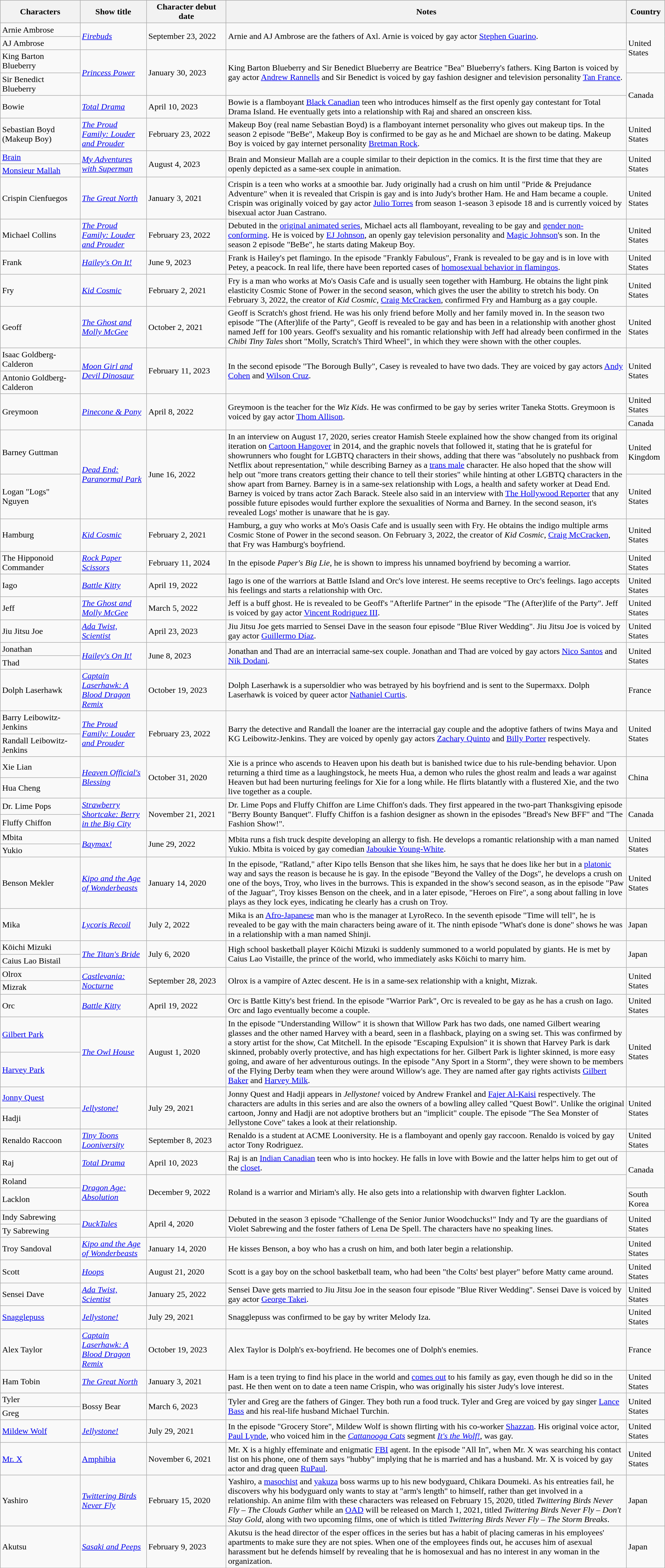<table class="wikitable sortable collapsible collapsed" style="width: 100%">
<tr>
<th scope="col" style="width:12%;">Characters</th>
<th scope="col" style="width:10%;">Show title</th>
<th scope="col" style="width:12%;">Character debut date</th>
<th>Notes</th>
<th>Country</th>
</tr>
<tr>
<td>Arnie Ambrose</td>
<td rowspan="2"><em><a href='#'>Firebuds</a></em></td>
<td rowspan="2">September 23, 2022</td>
<td rowspan="2">Arnie and AJ Ambrose are the fathers of Axl. Arnie is voiced by gay actor <a href='#'>Stephen Guarino</a>.</td>
<td rowspan="3">United States</td>
</tr>
<tr>
<td>AJ Ambrose</td>
</tr>
<tr>
<td>King Barton Blueberry</td>
<td rowspan="2"><em><a href='#'>Princess Power</a></em></td>
<td rowspan="2">January 30, 2023</td>
<td rowspan="2">King Barton Blueberry and Sir Benedict Blueberry are Beatrice "Bea" Blueberry's fathers. King Barton is voiced by gay actor <a href='#'>Andrew Rannells</a> and Sir Benedict is voiced by gay fashion designer and television personality <a href='#'>Tan France</a>.</td>
</tr>
<tr>
<td>Sir Benedict Blueberry</td>
<td rowspan="2">Canada</td>
</tr>
<tr>
<td>Bowie</td>
<td><em><a href='#'>Total Drama</a></em></td>
<td>April 10, 2023</td>
<td>Bowie is a flamboyant <a href='#'>Black Canadian</a> teen who introduces himself as the first openly gay contestant for Total Drama Island. He eventually gets into a relationship with Raj and shared an onscreen kiss.</td>
</tr>
<tr>
<td>Sebastian Boyd (Makeup Boy)</td>
<td><em><a href='#'>The Proud Family: Louder and Prouder</a></em></td>
<td>February 23, 2022</td>
<td>Makeup Boy (real name Sebastian Boyd) is a flamboyant internet personality who gives out makeup tips. In the season 2 episode "BeBe", Makeup Boy is confirmed to be gay as he and Michael are shown to be dating. Makeup Boy is voiced by gay internet personality <a href='#'>Bretman Rock</a>.</td>
<td>United States</td>
</tr>
<tr>
<td><a href='#'>Brain</a></td>
<td rowspan="2"><em><a href='#'>My Adventures with Superman</a></em></td>
<td rowspan="2">August 4, 2023</td>
<td rowspan="2">Brain and Monsieur Mallah are a couple similar to their depiction in the comics. It is the first time that they are openly depicted as a same-sex couple in animation.</td>
<td rowspan="2">United States</td>
</tr>
<tr>
<td><a href='#'>Monsieur Mallah</a></td>
</tr>
<tr>
<td>Crispin Cienfuegos</td>
<td><em><a href='#'>The Great North</a></em></td>
<td>January 3, 2021</td>
<td>Crispin is a teen who works at a smoothie bar. Judy originally had a crush on him until "Pride & Prejudance Adventure" when it is revealed that Crispin is gay and is into Judy's brother Ham. He and Ham became a couple. Crispin was originally voiced by gay actor <a href='#'>Julio Torres</a> from season 1-season 3 episode 18 and is currently voiced by bisexual actor Juan Castrano.</td>
<td>United States</td>
</tr>
<tr>
<td>Michael Collins</td>
<td><em><a href='#'>The Proud Family: Louder and Prouder</a></em></td>
<td>February 23, 2022</td>
<td>Debuted in the <a href='#'>original animated series</a>, Michael acts all flamboyant, revealing to be gay and <a href='#'>gender non-conforming</a>. He is voiced by <a href='#'>EJ Johnson</a>, an openly gay television personality and <a href='#'>Magic Johnson</a>'s son. In the season 2 episode "BeBe", he starts dating Makeup Boy.</td>
<td>United States</td>
</tr>
<tr>
<td>Frank</td>
<td><em><a href='#'>Hailey's On It!</a></em></td>
<td>June 9, 2023</td>
<td>Frank is Hailey's pet flamingo. In the episode "Frankly Fabulous", Frank is revealed to be gay and is in love with Petey, a peacock. In real life, there have been reported cases of <a href='#'>homosexual behavior in flamingos</a>.</td>
<td>United States</td>
</tr>
<tr>
<td>Fry</td>
<td><em><a href='#'>Kid Cosmic</a></em></td>
<td>February 2, 2021</td>
<td>Fry is a man who works at Mo's Oasis Cafe and is usually seen together with Hamburg. He obtains the light pink elasticity Cosmic Stone of Power in the second season, which gives the user the ability to stretch his body. On February 3, 2022, the creator of <em>Kid Cosmic</em>, <a href='#'>Craig McCracken</a>, confirmed Fry and Hamburg as a gay couple.</td>
<td>United States</td>
</tr>
<tr>
<td>Geoff</td>
<td><em><a href='#'>The Ghost and Molly McGee</a></em></td>
<td>October 2, 2021</td>
<td>Geoff is Scratch's ghost friend. He was his only friend before Molly and her family moved in. In the season two episode "The (After)life of the Party", Geoff is revealed to be gay and has been in a relationship with another ghost named Jeff for 100 years.  Geoff's sexuality and his romantic relationship with Jeff had already been confirmed in the <em>Chibi Tiny Tales</em> short "Molly, Scratch's Third Wheel", in which they were shown with the other couples.</td>
<td>United States</td>
</tr>
<tr>
<td>Isaac Goldberg-Calderon</td>
<td rowspan="2"><em><a href='#'>Moon Girl and Devil Dinosaur</a></em></td>
<td rowspan="2">February 11, 2023</td>
<td rowspan="2">In the second episode "The Borough Bully", Casey is revealed to have two dads. They are voiced by gay actors <a href='#'>Andy Cohen</a> and <a href='#'>Wilson Cruz</a>.</td>
<td rowspan="2">United States</td>
</tr>
<tr>
<td>Antonio Goldberg-Calderon</td>
</tr>
<tr>
<td rowspan="2">Greymoon</td>
<td rowspan="2"><em><a href='#'>Pinecone & Pony</a></em></td>
<td rowspan="2">April 8, 2022</td>
<td rowspan="2">Greymoon is the teacher for the <em>Wiz Kids</em>. He was confirmed to be gay by series writer Taneka Stotts. Greymoon is voiced by gay actor <a href='#'>Thom Allison</a>.</td>
<td>United States</td>
</tr>
<tr>
<td>Canada</td>
</tr>
<tr>
<td>Barney Guttman</td>
<td rowspan="2"><em><a href='#'>Dead End: Paranormal Park</a></em></td>
<td rowspan="2">June 16, 2022</td>
<td rowspan="2">In an interview on August 17, 2020, series creator Hamish Steele explained how the show changed from its original iteration on <a href='#'>Cartoon Hangover</a> in 2014, and the graphic novels that followed it, stating that he is grateful for showrunners who fought for LGBTQ characters in their shows, adding that there was "absolutely no pushback from Netflix about representation," while describing Barney as a <a href='#'>trans male</a> character. He also hoped that the show will help out "more trans creators getting their chance to tell their stories" while hinting at other LGBTQ characters in the show apart from Barney. Barney is in a same-sex relationship with Logs, a health and safety worker at Dead End. Barney is voiced by trans actor Zach Barack. Steele also said in an interview with <a href='#'>The Hollywood Reporter</a> that any possible future episodes would further explore the sexualities of Norma and Barney. In the second season, it's revealed Logs' mother is unaware that he is gay.</td>
<td>United Kingdom</td>
</tr>
<tr>
<td>Logan "Logs" Nguyen</td>
<td>United States</td>
</tr>
<tr>
<td>Hamburg</td>
<td><em><a href='#'>Kid Cosmic</a></em></td>
<td>February 2, 2021</td>
<td>Hamburg, a guy who works at Mo's Oasis Cafe and is usually seen with Fry. He obtains the indigo multiple arms Cosmic Stone of Power in the second season. On February 3, 2022, the creator of <em>Kid Cosmic</em>, <a href='#'>Craig McCracken</a>, that Fry was Hamburg's boyfriend.</td>
<td>United States</td>
</tr>
<tr>
<td>The Hipponoid Commander</td>
<td><em><a href='#'>Rock Paper Scissors</a></em></td>
<td>February 11, 2024</td>
<td>In the episode <em>Paper's Big Lie</em>, he is shown to impress his unnamed boyfriend by becoming a warrior.</td>
<td>United States</td>
</tr>
<tr>
<td>Iago</td>
<td><em><a href='#'>Battle Kitty</a></em></td>
<td>April 19, 2022</td>
<td>Iago is one of the warriors at Battle Island and Orc's love interest. He seems receptive to Orc's feelings. Iago accepts his feelings and starts a relationship with Orc.</td>
<td>United States</td>
</tr>
<tr>
<td>Jeff</td>
<td><em><a href='#'>The Ghost and Molly McGee</a></em></td>
<td>March 5, 2022</td>
<td>Jeff is a buff ghost. He is revealed to be Geoff's "Afterlife Partner" in the episode "The (After)life of the Party". Jeff is voiced by gay actor <a href='#'>Vincent Rodriguez III</a>.</td>
<td>United States</td>
</tr>
<tr>
<td>Jiu Jitsu Joe</td>
<td><em><a href='#'>Ada Twist, Scientist</a></em></td>
<td>April 23, 2023</td>
<td>Jiu Jitsu Joe gets married to Sensei Dave in the season four episode "Blue River Wedding". Jiu Jitsu Joe is voiced by gay actor <a href='#'>Guillermo Díaz</a>.</td>
<td>United States</td>
</tr>
<tr>
<td>Jonathan</td>
<td rowspan="2"><em><a href='#'>Hailey's On It!</a></em></td>
<td rowspan="2">June 8, 2023</td>
<td rowspan="2">Jonathan and Thad are an interracial same-sex couple. Jonathan and Thad are voiced by gay actors <a href='#'>Nico Santos</a> and <a href='#'>Nik Dodani</a>.</td>
<td rowspan="2">United States</td>
</tr>
<tr>
<td>Thad</td>
</tr>
<tr>
<td>Dolph Laserhawk</td>
<td><em><a href='#'>Captain Laserhawk: A Blood Dragon Remix</a></em></td>
<td>October 19, 2023</td>
<td>Dolph Laserhawk is a supersoldier who was betrayed by his boyfriend and is sent to the Supermaxx. Dolph Laserhawk is voiced by queer actor <a href='#'>Nathaniel Curtis</a>.</td>
<td>France</td>
</tr>
<tr>
<td>Barry Leibowitz-Jenkins</td>
<td rowspan="2"><em><a href='#'>The Proud Family: Louder and Prouder</a></em></td>
<td rowspan="2">February 23, 2022</td>
<td rowspan="2">Barry the detective and Randall the loaner are the interracial gay couple and the adoptive fathers of twins Maya and KG Leibowitz-Jenkins. They are voiced by openly gay actors <a href='#'>Zachary Quinto</a> and <a href='#'>Billy Porter</a> respectively.</td>
<td rowspan="2">United States</td>
</tr>
<tr>
<td>Randall Leibowitz-Jenkins</td>
</tr>
<tr>
<td>Xie Lian</td>
<td rowspan="2"><em><a href='#'>Heaven Official's Blessing</a></em></td>
<td rowspan="2">October 31, 2020</td>
<td rowspan="2">Xie is a prince who ascends to Heaven upon his death but is banished twice due to his rule-bending behavior. Upon returning a third time as a laughingstock, he meets Hua, a demon who rules the ghost realm and leads a war against Heaven but had been nurturing feelings for Xie for a long while. He flirts blatantly with a flustered Xie, and the two live together as a couple.</td>
<td rowspan="2">China</td>
</tr>
<tr>
<td>Hua Cheng</td>
</tr>
<tr>
<td>Dr. Lime Pops</td>
<td rowspan="2"><em><a href='#'>Strawberry Shortcake: Berry in the Big City</a></em></td>
<td rowspan="2">November 21, 2021</td>
<td rowspan="2">Dr. Lime Pops and Fluffy Chiffon are Lime Chiffon's dads. They first appeared in the two-part Thanksgiving episode "Berry Bounty Banquet". Fluffy Chiffon is a fashion designer as shown in the episodes "Bread's New BFF" and "The Fashion Show!".</td>
<td rowspan="2">Canada</td>
</tr>
<tr>
<td>Fluffy Chiffon</td>
</tr>
<tr>
<td>Mbita</td>
<td rowspan="2"><em><a href='#'>Baymax!</a></em></td>
<td rowspan="2">June 29, 2022</td>
<td rowspan="2">Mbita runs a fish truck despite developing an allergy to fish. He develops a romantic relationship with a man named Yukio. Mbita is voiced by gay comedian <a href='#'>Jaboukie Young-White</a>.</td>
<td rowspan="2">United States</td>
</tr>
<tr>
<td>Yukio</td>
</tr>
<tr>
<td>Benson Mekler</td>
<td><em><a href='#'>Kipo and the Age of Wonderbeasts</a></em></td>
<td>January 14, 2020</td>
<td>In the episode, "Ratland," after Kipo tells Benson that she likes him, he says that he does like her but in a <a href='#'>platonic</a> way and says the reason is because he is gay. In the episode "Beyond the Valley of the Dogs", he develops a crush on one of the boys, Troy, who lives in the burrows. This is expanded in the show's second season, as in the episode "Paw of the Jaguar", Troy kisses Benson on the cheek, and in a later episode, "Heroes on Fire", a song about falling in love plays as they lock eyes, indicating he clearly has a crush on Troy.</td>
<td>United States</td>
</tr>
<tr>
<td>Mika</td>
<td><em><a href='#'>Lycoris Recoil</a></em></td>
<td>July 2, 2022</td>
<td>Mika is an <a href='#'>Afro-Japanese</a> man who is the manager at LyroReco. In the seventh episode "Time will tell", he is revealed to be gay with the main characters being aware of it. The ninth episode "What's done is done" shows he was in a relationship with a man named Shinji.</td>
<td>Japan</td>
</tr>
<tr>
<td>Kōichi Mizuki</td>
<td rowspan="2"><em><a href='#'>The Titan's Bride</a></em></td>
<td rowspan="2">July 6, 2020</td>
<td rowspan="2">High school basketball player Kōichi Mizuki is suddenly summoned to a world populated by giants. He is met by Caius Lao Vistaille, the prince of the world, who immediately asks Kōichi to marry him.</td>
<td rowspan="2">Japan</td>
</tr>
<tr>
<td>Caius Lao Bistail</td>
</tr>
<tr>
<td>Olrox</td>
<td rowspan="2"><em><a href='#'>Castlevania: Nocturne</a></em></td>
<td rowspan="2">September 28, 2023</td>
<td rowspan="2">Olrox is a vampire of Aztec descent. He is in a same-sex relationship with a knight, Mizrak.</td>
<td rowspan="2">United States</td>
</tr>
<tr>
<td>Mizrak</td>
</tr>
<tr>
<td>Orc</td>
<td><em><a href='#'>Battle Kitty</a></em></td>
<td>April 19, 2022</td>
<td>Orc is Battle Kitty's best friend. In the episode "Warrior Park", Orc is revealed to be gay as he has a crush on Iago. Orc and Iago eventually become a couple.</td>
<td>United States</td>
</tr>
<tr>
<td><a href='#'>Gilbert Park</a></td>
<td rowspan="2"><em><a href='#'>The Owl House</a></em></td>
<td rowspan="2">August 1, 2020</td>
<td rowspan="2">In the episode "Understanding Willow" it is shown that Willow Park has two dads, one named Gilbert wearing glasses and the other named Harvey with a beard, seen in a flashback, playing on a swing set. This was confirmed by a story artist for the show, Cat Mitchell. In the episode "Escaping Expulsion" it is shown that Harvey Park is dark skinned, probably overly protective, and has high expectations for her. Gilbert Park is lighter skinned, is more easy going, and aware of her adventurous outings. In the episode "Any Sport in a Storm", they were shown to be members of the Flying Derby team when they were around Willow's age. They are named after gay rights activists <a href='#'>Gilbert Baker</a> and <a href='#'>Harvey Milk</a>.</td>
<td rowspan="2">United States</td>
</tr>
<tr>
<td><a href='#'>Harvey Park</a></td>
</tr>
<tr>
<td><a href='#'>Jonny Quest</a></td>
<td rowspan="2"><em><a href='#'>Jellystone!</a></em></td>
<td rowspan="2">July 29, 2021</td>
<td rowspan="2">Jonny Quest and Hadji appears in <em>Jellystone!</em> voiced by Andrew Frankel and <a href='#'>Fajer Al-Kaisi</a> respectively. The characters are adults in this series and are also the owners of a bowling alley called "Quest Bowl". Unlike the original cartoon, Jonny and Hadji are not adoptive brothers but an "implicit" couple. The episode "The Sea Monster of Jellystone Cove" takes a look at their relationship.</td>
<td rowspan="2">United States</td>
</tr>
<tr>
<td>Hadji</td>
</tr>
<tr>
<td>Renaldo Raccoon</td>
<td><em><a href='#'>Tiny Toons Looniversity</a></em></td>
<td>September 8, 2023</td>
<td>Renaldo is a student at ACME Looniversity. He is a flamboyant and openly gay raccoon. Renaldo is voiced by gay actor Tony Rodriguez.</td>
<td>United States</td>
</tr>
<tr>
<td>Raj</td>
<td><em><a href='#'>Total Drama</a></em></td>
<td>April 10, 2023</td>
<td>Raj is an <a href='#'>Indian Canadian</a> teen who is into hockey. He falls in love with Bowie and the latter helps him to get out of the <a href='#'>closet</a>.</td>
<td rowspan="2">Canada</td>
</tr>
<tr>
<td>Roland</td>
<td rowspan="2"><em><a href='#'>Dragon Age: Absolution</a></em></td>
<td rowspan="2">December 9, 2022</td>
<td rowspan="2">Roland is a warrior and Miriam's ally. He also gets into a relationship with dwarven fighter Lacklon.</td>
</tr>
<tr>
<td>Lacklon</td>
<td>South Korea</td>
</tr>
<tr>
<td>Indy Sabrewing</td>
<td rowspan="2"><em><a href='#'>DuckTales</a></em></td>
<td rowspan="2">April 4, 2020</td>
<td rowspan="2">Debuted in the season 3 episode "Challenge of the Senior Junior Woodchucks!" Indy and Ty are the guardians of Violet Sabrewing and the foster fathers of Lena De Spell. The characters have no speaking lines.</td>
<td rowspan="2">United States</td>
</tr>
<tr>
<td>Ty Sabrewing</td>
</tr>
<tr>
<td>Troy Sandoval</td>
<td><em><a href='#'>Kipo and the Age of Wonderbeasts</a></em></td>
<td>January 14, 2020</td>
<td>He kisses Benson, a boy who has a crush on him, and both later begin a relationship.</td>
<td>United States</td>
</tr>
<tr>
<td>Scott</td>
<td><em><a href='#'>Hoops</a></em></td>
<td>August 21, 2020</td>
<td>Scott is a gay boy on the school basketball team, who had been "the Colts' best player" before Matty came around.</td>
<td>United States</td>
</tr>
<tr>
<td>Sensei Dave</td>
<td><em><a href='#'>Ada Twist, Scientist</a></em></td>
<td>January 25, 2022</td>
<td>Sensei Dave gets married to Jiu Jitsu Joe in the season four episode "Blue River Wedding". Sensei Dave is voiced by gay actor <a href='#'>George Takei</a>.</td>
<td>United States</td>
</tr>
<tr>
<td><a href='#'>Snagglepuss</a></td>
<td><em><a href='#'>Jellystone!</a></em></td>
<td>July 29, 2021</td>
<td>Snagglepuss was confirmed to be gay by writer Melody Iza.</td>
<td>United States</td>
</tr>
<tr>
<td>Alex Taylor</td>
<td><em><a href='#'>Captain Laserhawk: A Blood Dragon Remix</a></em></td>
<td>October 19, 2023</td>
<td>Alex Taylor is Dolph's ex-boyfriend. He becomes one of Dolph's enemies.</td>
<td>France</td>
</tr>
<tr>
<td>Ham Tobin</td>
<td><em><a href='#'>The Great North</a></em></td>
<td>January 3, 2021</td>
<td>Ham is a teen trying to find his place in the world and <a href='#'>comes out</a> to his family as gay, even though he did so in the past. He then went on to date a teen name Crispin, who was originally his sister Judy's love interest.</td>
<td>United States</td>
</tr>
<tr>
<td>Tyler</td>
<td rowspan="2">Bossy Bear</td>
<td rowspan="2">March 6, 2023</td>
<td rowspan="2">Tyler and Greg are the fathers of Ginger. They both run a food truck. Tyler and Greg are voiced by gay singer <a href='#'>Lance Bass</a> and his real-life husband Michael Turchin.</td>
<td rowspan="2">United States</td>
</tr>
<tr>
<td>Greg</td>
</tr>
<tr>
<td><a href='#'>Mildew Wolf</a></td>
<td><em><a href='#'>Jellystone!</a></em></td>
<td>July 29, 2021</td>
<td>In the episode "Grocery Store", Mildew Wolf is shown flirting with his co-worker <a href='#'>Shazzan</a>. His original voice actor, <a href='#'>Paul Lynde</a>, who voiced him in the <em><a href='#'>Cattanooga Cats</a></em> segment <em><a href='#'>It's the Wolf!</a></em>, was gay.</td>
<td>United States</td>
</tr>
<tr>
<td><a href='#'>Mr. X</a></td>
<td><a href='#'>Amphibia</a></td>
<td>November 6, 2021</td>
<td>Mr. X is a highly effeminate and enigmatic <a href='#'>FBI</a> agent. In the episode "All In", when Mr. X was searching his contact list on his phone, one of them says "hubby" implying that he is married and has a husband. Mr. X is voiced by gay actor and drag queen <a href='#'>RuPaul</a>.</td>
<td>United States</td>
</tr>
<tr>
<td>Yashiro</td>
<td><em><a href='#'>Twittering Birds Never Fly</a></em></td>
<td>February 15, 2020</td>
<td>Yashiro, a <a href='#'>masochist</a> and <a href='#'>yakuza</a> boss warms up to his new bodyguard, Chikara Doumeki. As his entreaties fail, he discovers why his bodyguard only wants to stay at "arm's length" to himself, rather than get involved in a relationship. An anime film with these characters was released on February 15, 2020, titled <em>Twittering Birds Never Fly – The Clouds Gather</em> while an <a href='#'>OAD</a> will be released on March 1, 2021, titled <em>Twittering Birds Never Fly – Don't Stay Gold</em>, along with two upcoming films, one of which is titled <em>Twittering Birds Never Fly – The Storm Breaks</em>.</td>
<td>Japan</td>
</tr>
<tr>
<td>Akutsu</td>
<td><em><a href='#'>Sasaki and Peeps</a></em></td>
<td>February 9, 2023</td>
<td>Akutsu is the head director of the esper offices in the series but has a habit of placing cameras in his employees' apartments to make sure they are not spies.  When one of the employees finds out, he accuses him of asexual harassment but he defends himself by revealing that he is homosexual and has no interest in any woman in the organization.</td>
<td>Japan</td>
</tr>
<tr>
</tr>
</table>
